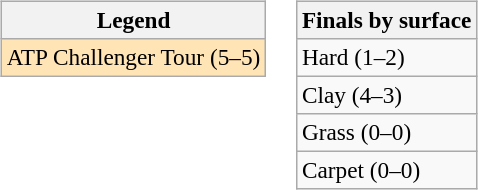<table>
<tr valign=top>
<td><br><table class="wikitable" style=font-size:97%>
<tr>
<th>Legend</th>
</tr>
<tr bgcolor=moccasin>
<td>ATP Challenger Tour (5–5)</td>
</tr>
</table>
</td>
<td><br><table class="wikitable" style=font-size:97%>
<tr>
<th>Finals by surface</th>
</tr>
<tr>
<td>Hard (1–2)</td>
</tr>
<tr>
<td>Clay (4–3)</td>
</tr>
<tr>
<td>Grass (0–0)</td>
</tr>
<tr>
<td>Carpet (0–0)</td>
</tr>
</table>
</td>
</tr>
</table>
